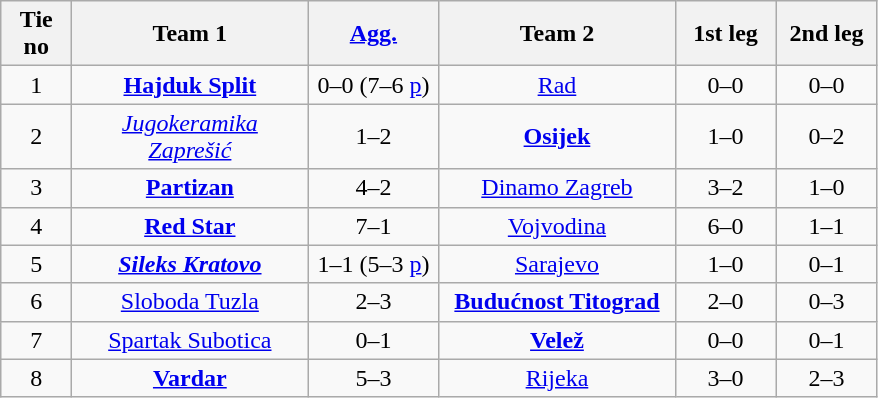<table class="wikitable" style="text-align: center">
<tr>
<th width=40>Tie no</th>
<th width=150>Team 1</th>
<th width=80><a href='#'>Agg.</a></th>
<th width=150>Team 2</th>
<th width=60>1st leg</th>
<th width=60>2nd leg</th>
</tr>
<tr>
<td>1</td>
<td><strong><a href='#'>Hajduk Split</a></strong></td>
<td>0–0 (7–6 <a href='#'>p</a>)</td>
<td><a href='#'>Rad</a></td>
<td>0–0</td>
<td>0–0</td>
</tr>
<tr>
<td>2</td>
<td><em><a href='#'>Jugokeramika Zaprešić</a></em></td>
<td>1–2</td>
<td><strong><a href='#'>Osijek</a></strong></td>
<td>1–0</td>
<td>0–2</td>
</tr>
<tr>
<td>3</td>
<td><strong><a href='#'>Partizan</a></strong></td>
<td>4–2</td>
<td><a href='#'>Dinamo Zagreb</a></td>
<td>3–2</td>
<td>1–0</td>
</tr>
<tr>
<td>4</td>
<td><strong><a href='#'>Red Star</a></strong></td>
<td>7–1</td>
<td><a href='#'>Vojvodina</a></td>
<td>6–0</td>
<td>1–1</td>
</tr>
<tr>
<td>5</td>
<td><strong><em><a href='#'>Sileks Kratovo</a></em></strong></td>
<td>1–1 (5–3 <a href='#'>p</a>)</td>
<td><a href='#'>Sarajevo</a></td>
<td>1–0</td>
<td>0–1</td>
</tr>
<tr>
<td>6</td>
<td><a href='#'>Sloboda Tuzla</a></td>
<td>2–3</td>
<td><strong><a href='#'>Budućnost Titograd</a></strong></td>
<td>2–0</td>
<td>0–3</td>
</tr>
<tr>
<td>7</td>
<td><a href='#'>Spartak Subotica</a></td>
<td>0–1</td>
<td><strong><a href='#'>Velež</a></strong></td>
<td>0–0</td>
<td>0–1</td>
</tr>
<tr>
<td>8</td>
<td><strong><a href='#'>Vardar</a></strong></td>
<td>5–3</td>
<td><a href='#'>Rijeka</a></td>
<td>3–0</td>
<td>2–3</td>
</tr>
</table>
